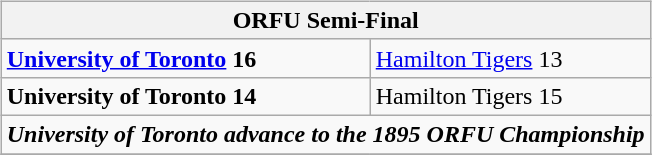<table cellspacing="10">
<tr>
<td valign="top"><br><table class="wikitable">
<tr>
<th bgcolor="#DDDDDD" colspan="4"><strong>ORFU Semi-Final</strong></th>
</tr>
<tr>
<td><strong><a href='#'>University of Toronto</a> 16</strong></td>
<td><a href='#'>Hamilton Tigers</a> 13</td>
</tr>
<tr>
<td><strong>University of Toronto 14</strong></td>
<td>Hamilton Tigers 15</td>
</tr>
<tr>
<td align="center" colspan="4"><strong><em>University of Toronto advance to the 1895 ORFU Championship</em></strong></td>
</tr>
<tr>
</tr>
</table>
</td>
</tr>
</table>
